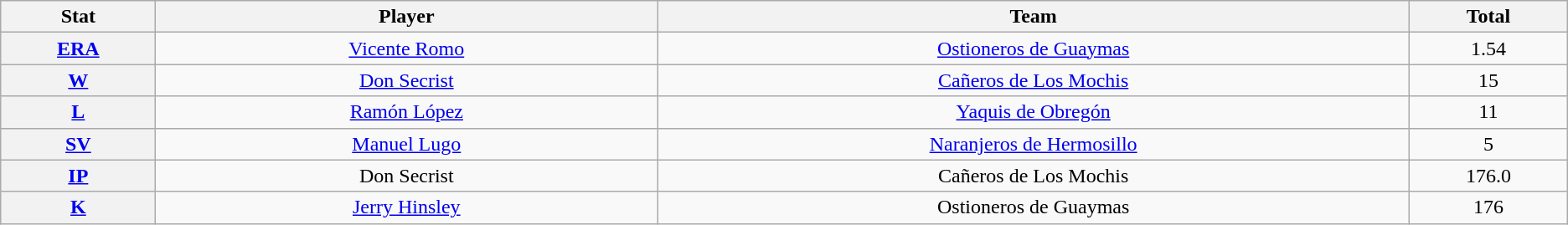<table class="wikitable" style="text-align:center;">
<tr>
<th scope="col" width="3%">Stat</th>
<th scope="col" width="10%">Player</th>
<th scope="col" width="15%">Team</th>
<th scope="col" width="3%">Total</th>
</tr>
<tr>
<th scope="row" style="text-align:center;"><a href='#'>ERA</a></th>
<td> <a href='#'>Vicente Romo</a></td>
<td><a href='#'>Ostioneros de Guaymas</a></td>
<td>1.54</td>
</tr>
<tr>
<th scope="row" style="text-align:center;"><a href='#'>W</a></th>
<td> <a href='#'>Don Secrist</a></td>
<td><a href='#'>Cañeros de Los Mochis</a></td>
<td>15</td>
</tr>
<tr>
<th scope="row" style="text-align:center;"><a href='#'>L</a></th>
<td> <a href='#'>Ramón López</a></td>
<td><a href='#'>Yaquis de Obregón</a></td>
<td>11</td>
</tr>
<tr>
<th scope="row" style="text-align:center;"><a href='#'>SV</a></th>
<td> <a href='#'>Manuel Lugo</a></td>
<td><a href='#'>Naranjeros de Hermosillo</a></td>
<td>5</td>
</tr>
<tr>
<th scope="row" style="text-align:center;"><a href='#'>IP</a></th>
<td> Don Secrist</td>
<td>Cañeros de Los Mochis</td>
<td>176.0</td>
</tr>
<tr>
<th scope="row" style="text-align:center;"><a href='#'>K</a></th>
<td> <a href='#'>Jerry Hinsley</a></td>
<td>Ostioneros de Guaymas</td>
<td>176</td>
</tr>
</table>
